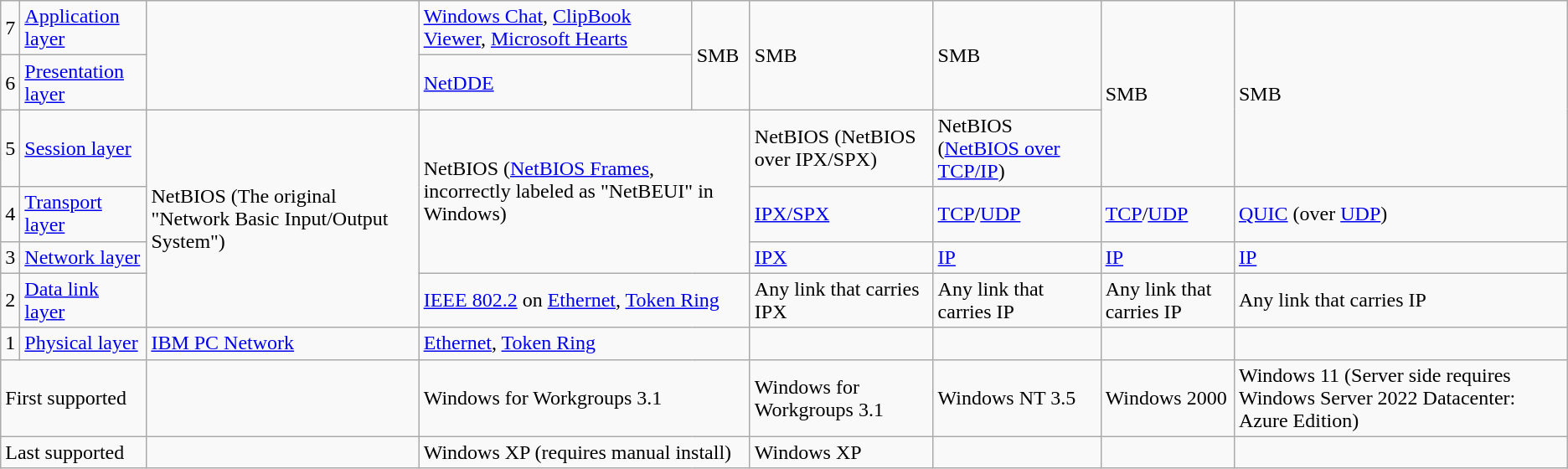<table class="wikitable">
<tr>
<td>7</td>
<td><a href='#'>Application layer</a></td>
<td rowspan="2"></td>
<td><a href='#'>Windows Chat</a>, <a href='#'>ClipBook Viewer</a>, <a href='#'>Microsoft Hearts</a></td>
<td rowspan="2">SMB</td>
<td rowspan="2">SMB</td>
<td rowspan="2">SMB</td>
<td rowspan="3">SMB</td>
<td rowspan="3">SMB</td>
</tr>
<tr>
<td>6</td>
<td><a href='#'>Presentation layer</a></td>
<td><a href='#'>NetDDE</a></td>
</tr>
<tr>
<td>5</td>
<td><a href='#'>Session layer</a></td>
<td rowspan="4">NetBIOS (The original "Network Basic Input/Output System")</td>
<td colspan="2" rowspan="3">NetBIOS (<a href='#'>NetBIOS Frames</a>, incorrectly labeled as "NetBEUI" in Windows)</td>
<td>NetBIOS (NetBIOS over IPX/SPX)</td>
<td>NetBIOS (<a href='#'>NetBIOS over TCP/IP</a>)</td>
</tr>
<tr>
<td>4</td>
<td><a href='#'>Transport layer</a></td>
<td><a href='#'>IPX/SPX</a></td>
<td><a href='#'>TCP</a>/<a href='#'>UDP</a></td>
<td><a href='#'>TCP</a>/<a href='#'>UDP</a></td>
<td><a href='#'>QUIC</a> (over <a href='#'>UDP</a>)</td>
</tr>
<tr>
<td>3</td>
<td><a href='#'>Network layer</a></td>
<td><a href='#'>IPX</a></td>
<td><a href='#'>IP</a></td>
<td><a href='#'>IP</a></td>
<td><a href='#'>IP</a></td>
</tr>
<tr>
<td>2</td>
<td><a href='#'>Data link layer</a></td>
<td colspan="2"><a href='#'>IEEE 802.2</a> on <a href='#'>Ethernet</a>, <a href='#'>Token Ring</a></td>
<td>Any link that carries IPX</td>
<td>Any link that carries IP</td>
<td>Any link that carries IP</td>
<td>Any link that carries IP</td>
</tr>
<tr>
<td>1</td>
<td><a href='#'>Physical layer</a></td>
<td><a href='#'>IBM PC Network</a></td>
<td colspan="2"><a href='#'>Ethernet</a>, <a href='#'>Token Ring</a></td>
<td></td>
<td></td>
<td></td>
<td></td>
</tr>
<tr>
<td colspan="2">First supported</td>
<td></td>
<td colspan="2">Windows for Workgroups 3.1</td>
<td>Windows for Workgroups 3.1</td>
<td>Windows NT 3.5</td>
<td>Windows 2000</td>
<td>Windows 11 (Server side requires Windows Server 2022 Datacenter: Azure Edition)</td>
</tr>
<tr>
<td colspan="2">Last supported</td>
<td></td>
<td colspan="2">Windows XP (requires manual install)</td>
<td>Windows XP</td>
<td></td>
<td></td>
<td></td>
</tr>
</table>
